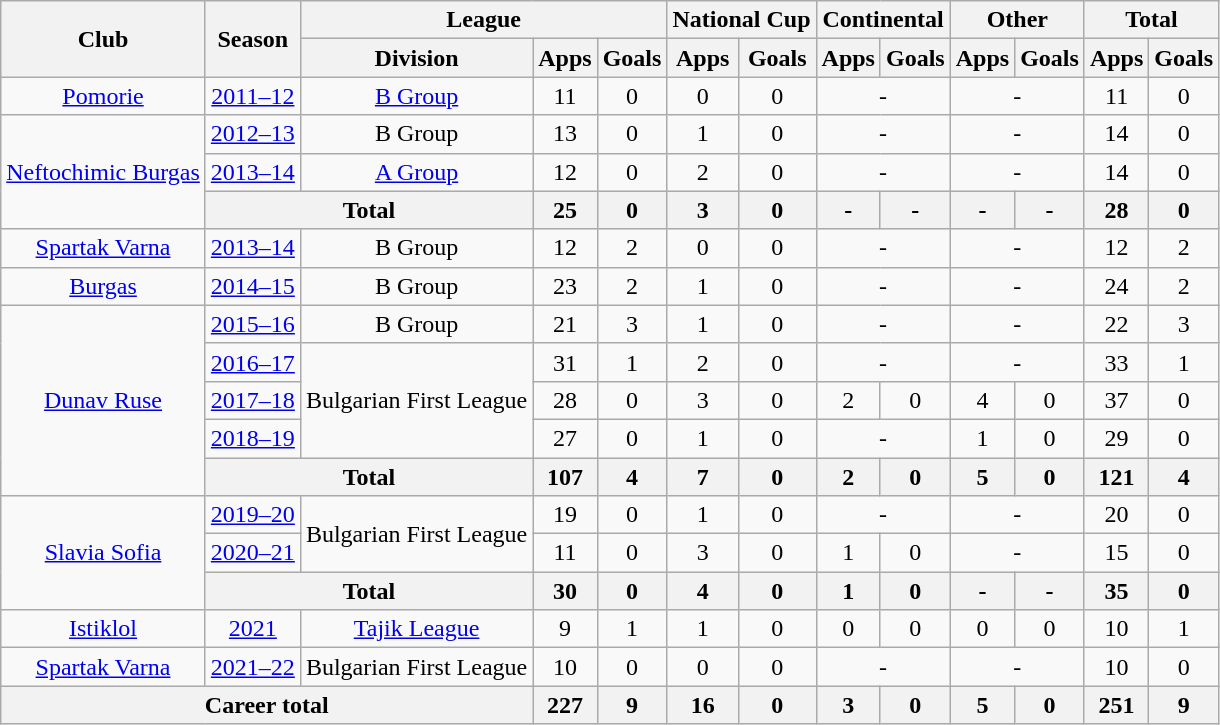<table class="wikitable" style="text-align: center;">
<tr>
<th rowspan="2">Club</th>
<th rowspan="2">Season</th>
<th colspan="3">League</th>
<th colspan="2">National Cup</th>
<th colspan="2">Continental</th>
<th colspan="2">Other</th>
<th colspan="2">Total</th>
</tr>
<tr>
<th>Division</th>
<th>Apps</th>
<th>Goals</th>
<th>Apps</th>
<th>Goals</th>
<th>Apps</th>
<th>Goals</th>
<th>Apps</th>
<th>Goals</th>
<th>Apps</th>
<th>Goals</th>
</tr>
<tr>
<td rowspan="1" valign="center"><a href='#'>Pomorie</a></td>
<td><a href='#'>2011–12</a></td>
<td rowspan="1"><a href='#'>B Group</a></td>
<td>11</td>
<td>0</td>
<td>0</td>
<td>0</td>
<td colspan="2">-</td>
<td colspan="2">-</td>
<td>11</td>
<td>0</td>
</tr>
<tr>
<td rowspan="3"><a href='#'>Neftochimic Burgas</a></td>
<td><a href='#'>2012–13</a></td>
<td rowspan="1">B Group</td>
<td>13</td>
<td>0</td>
<td>1</td>
<td>0</td>
<td colspan="2">-</td>
<td colspan="2">-</td>
<td>14</td>
<td>0</td>
</tr>
<tr>
<td><a href='#'>2013–14</a></td>
<td rowspan="1"><a href='#'>A Group</a></td>
<td>12</td>
<td>0</td>
<td>2</td>
<td>0</td>
<td colspan="2">-</td>
<td colspan="2">-</td>
<td>14</td>
<td>0</td>
</tr>
<tr>
<th colspan="2">Total</th>
<th>25</th>
<th>0</th>
<th>3</th>
<th>0</th>
<th>-</th>
<th>-</th>
<th>-</th>
<th>-</th>
<th>28</th>
<th>0</th>
</tr>
<tr>
<td rowspan="1" valign="center"><a href='#'>Spartak Varna</a></td>
<td><a href='#'>2013–14</a></td>
<td rowspan="1">B Group</td>
<td>12</td>
<td>2</td>
<td>0</td>
<td>0</td>
<td colspan="2">-</td>
<td colspan="2">-</td>
<td>12</td>
<td>2</td>
</tr>
<tr>
<td rowspan="1" valign="center"><a href='#'>Burgas</a></td>
<td><a href='#'>2014–15</a></td>
<td rowspan="1">B Group</td>
<td>23</td>
<td>2</td>
<td>1</td>
<td>0</td>
<td colspan="2">-</td>
<td colspan="2">-</td>
<td>24</td>
<td>2</td>
</tr>
<tr>
<td rowspan="5"><a href='#'>Dunav Ruse</a></td>
<td><a href='#'>2015–16</a></td>
<td rowspan="1">B Group</td>
<td>21</td>
<td>3</td>
<td>1</td>
<td>0</td>
<td colspan="2">-</td>
<td colspan="2">-</td>
<td>22</td>
<td>3</td>
</tr>
<tr>
<td><a href='#'>2016–17</a></td>
<td rowspan="3">Bulgarian First League</td>
<td>31</td>
<td>1</td>
<td>2</td>
<td>0</td>
<td colspan="2">-</td>
<td colspan="2">-</td>
<td>33</td>
<td>1</td>
</tr>
<tr>
<td><a href='#'>2017–18</a></td>
<td>28</td>
<td>0</td>
<td>3</td>
<td>0</td>
<td>2</td>
<td>0</td>
<td>4</td>
<td>0</td>
<td>37</td>
<td>0</td>
</tr>
<tr>
<td><a href='#'>2018–19</a></td>
<td>27</td>
<td>0</td>
<td>1</td>
<td>0</td>
<td colspan="2">-</td>
<td>1</td>
<td>0</td>
<td>29</td>
<td>0</td>
</tr>
<tr>
<th colspan="2">Total</th>
<th>107</th>
<th>4</th>
<th>7</th>
<th>0</th>
<th>2</th>
<th>0</th>
<th>5</th>
<th>0</th>
<th>121</th>
<th>4</th>
</tr>
<tr>
<td rowspan="3"><a href='#'>Slavia Sofia</a></td>
<td><a href='#'>2019–20</a></td>
<td rowspan="2">Bulgarian First League</td>
<td>19</td>
<td>0</td>
<td>1</td>
<td>0</td>
<td colspan="2">-</td>
<td colspan="2">-</td>
<td>20</td>
<td>0</td>
</tr>
<tr>
<td><a href='#'>2020–21</a></td>
<td>11</td>
<td>0</td>
<td>3</td>
<td>0</td>
<td>1</td>
<td>0</td>
<td colspan="2">-</td>
<td>15</td>
<td>0</td>
</tr>
<tr>
<th colspan="2">Total</th>
<th>30</th>
<th>0</th>
<th>4</th>
<th>0</th>
<th>1</th>
<th>0</th>
<th>-</th>
<th>-</th>
<th>35</th>
<th>0</th>
</tr>
<tr>
<td rowspan="1" valign="center"><a href='#'>Istiklol</a></td>
<td><a href='#'>2021</a></td>
<td rowspan="1" valign="center"><a href='#'>Tajik League</a></td>
<td>9</td>
<td>1</td>
<td>1</td>
<td>0</td>
<td>0</td>
<td>0</td>
<td>0</td>
<td>0</td>
<td>10</td>
<td>1</td>
</tr>
<tr>
<td><a href='#'>Spartak Varna</a></td>
<td><a href='#'>2021–22</a></td>
<td>Bulgarian First League</td>
<td>10</td>
<td>0</td>
<td>0</td>
<td>0</td>
<td colspan="2">-</td>
<td colspan="2">-</td>
<td>10</td>
<td>0</td>
</tr>
<tr>
<th colspan="3">Career total</th>
<th>227</th>
<th>9</th>
<th>16</th>
<th>0</th>
<th>3</th>
<th>0</th>
<th>5</th>
<th>0</th>
<th>251</th>
<th>9</th>
</tr>
</table>
